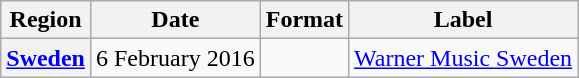<table class="wikitable plainrowheaders" style="text-align:center">
<tr>
<th>Region</th>
<th>Date</th>
<th>Format</th>
<th>Label</th>
</tr>
<tr>
<th scope="row"><a href='#'>Sweden</a></th>
<td>6 February 2016</td>
<td></td>
<td><a href='#'>Warner Music Sweden</a></td>
</tr>
</table>
